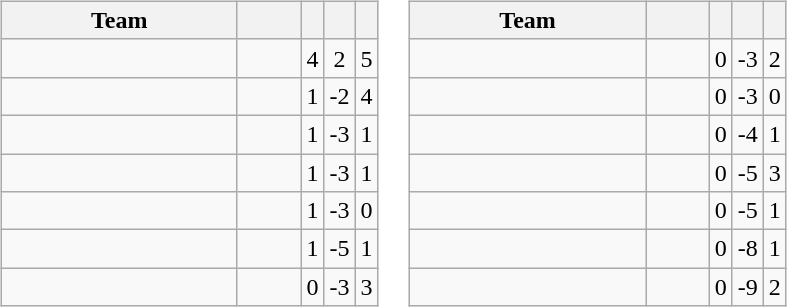<table>
<tr valign=top>
<td><br><table class="wikitable" style="text-align: center;">
<tr>
<th width=150>Team</th>
<th width=35></th>
<th width=8></th>
<th width=8></th>
<th width=8></th>
</tr>
<tr>
<td align=left></td>
<td></td>
<td>4</td>
<td>2</td>
<td>5</td>
</tr>
<tr>
<td align=left></td>
<td></td>
<td>1</td>
<td>-2</td>
<td>4</td>
</tr>
<tr>
<td align=left></td>
<td></td>
<td>1</td>
<td>-3</td>
<td>1</td>
</tr>
<tr>
<td align=left></td>
<td></td>
<td>1</td>
<td>-3</td>
<td>1</td>
</tr>
<tr>
<td align=left></td>
<td></td>
<td>1</td>
<td>-3</td>
<td>0</td>
</tr>
<tr>
<td align=left></td>
<td></td>
<td>1</td>
<td>-5</td>
<td>1</td>
</tr>
<tr>
<td align=left></td>
<td></td>
<td>0</td>
<td>-3</td>
<td>3</td>
</tr>
</table>
</td>
<td><br><table class="wikitable" style="text-align: center;">
<tr>
<th width=150>Team</th>
<th width=35></th>
<th width=8></th>
<th width=8></th>
<th width=8></th>
</tr>
<tr>
<td align=left></td>
<td></td>
<td>0</td>
<td>-3</td>
<td>2</td>
</tr>
<tr>
<td align=left></td>
<td></td>
<td>0</td>
<td>-3</td>
<td>0</td>
</tr>
<tr>
<td align=left></td>
<td></td>
<td>0</td>
<td>-4</td>
<td>1</td>
</tr>
<tr>
<td align=left></td>
<td></td>
<td>0</td>
<td>-5</td>
<td>3</td>
</tr>
<tr>
<td align=left></td>
<td></td>
<td>0</td>
<td>-5</td>
<td>1</td>
</tr>
<tr>
<td align=left></td>
<td></td>
<td>0</td>
<td>-8</td>
<td>1</td>
</tr>
<tr>
<td align=left></td>
<td></td>
<td>0</td>
<td>-9</td>
<td>2</td>
</tr>
</table>
</td>
</tr>
</table>
